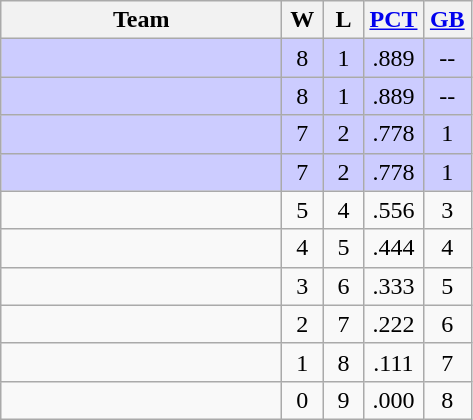<table class="wikitable" style="text-align:center">
<tr>
<th width=180px>Team</th>
<th width=20px>W</th>
<th width=20px>L</th>
<th width=30px><a href='#'>PCT</a></th>
<th width=25px><a href='#'>GB</a></th>
</tr>
<tr bgcolor="#ccccff">
<td align=left></td>
<td>8</td>
<td>1</td>
<td>.889</td>
<td>--</td>
</tr>
<tr bgcolor="#ccccff">
<td align=left></td>
<td>8</td>
<td>1</td>
<td>.889</td>
<td>--</td>
</tr>
<tr bgcolor="#ccccff">
<td align=left></td>
<td>7</td>
<td>2</td>
<td>.778</td>
<td>1</td>
</tr>
<tr bgcolor="#ccccff">
<td align=left></td>
<td>7</td>
<td>2</td>
<td>.778</td>
<td>1</td>
</tr>
<tr>
<td align=left><em></em></td>
<td>5</td>
<td>4</td>
<td>.556</td>
<td>3</td>
</tr>
<tr>
<td align=left><em></em></td>
<td>4</td>
<td>5</td>
<td>.444</td>
<td>4</td>
</tr>
<tr>
<td align=left><strong></strong></td>
<td>3</td>
<td>6</td>
<td>.333</td>
<td>5</td>
</tr>
<tr>
<td align=left><em></em></td>
<td>2</td>
<td>7</td>
<td>.222</td>
<td>6</td>
</tr>
<tr>
<td align=left></td>
<td>1</td>
<td>8</td>
<td>.111</td>
<td>7</td>
</tr>
<tr>
<td align=left></td>
<td>0</td>
<td>9</td>
<td>.000</td>
<td>8</td>
</tr>
</table>
